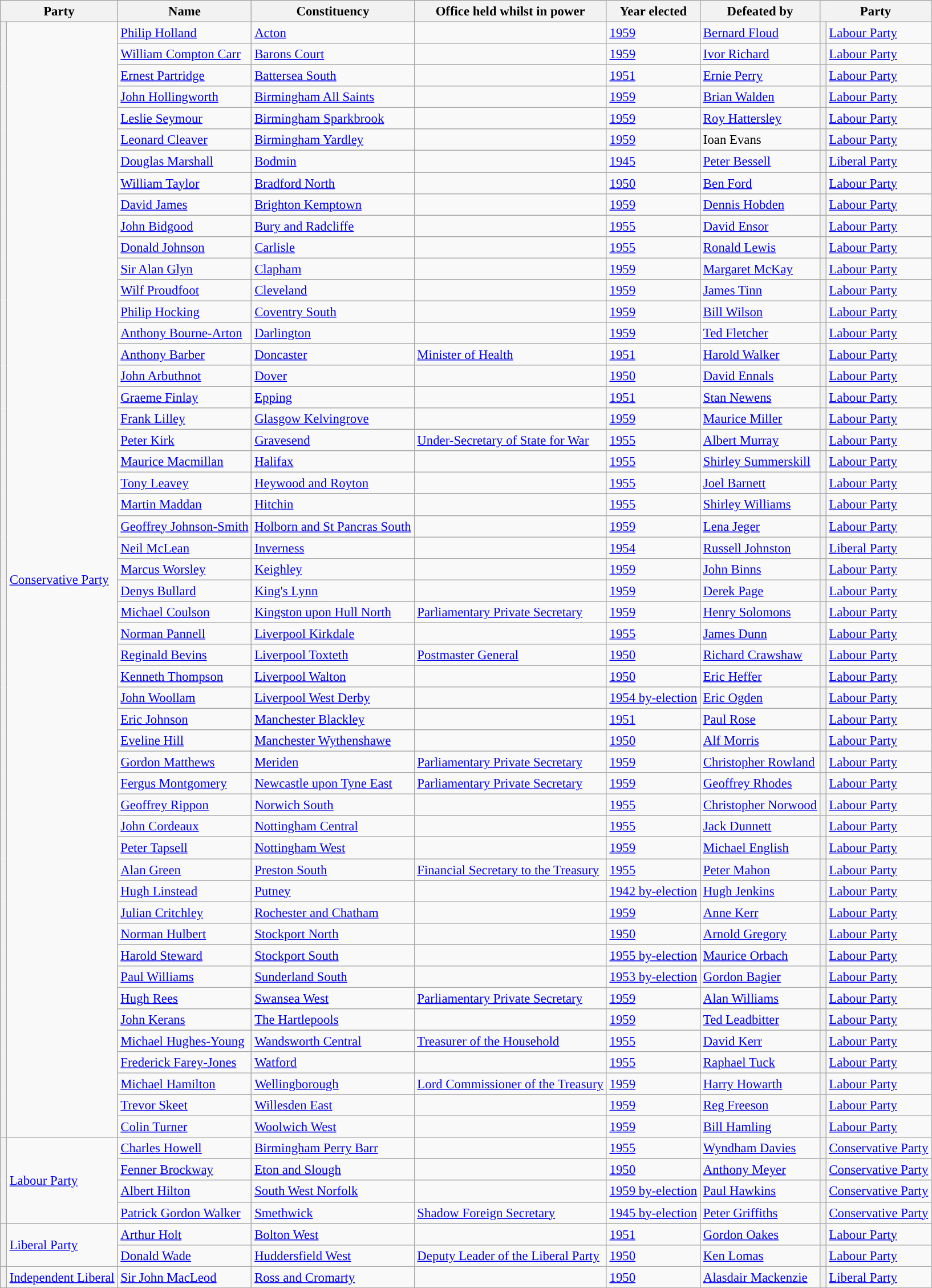<table class="wikitable" style="font-size: 95%;">
<tr>
<th colspan="2">Party</th>
<th>Name</th>
<th>Constituency</th>
<th>Office held whilst in power</th>
<th>Year elected</th>
<th>Defeated by</th>
<th colspan="2">Party</th>
</tr>
<tr>
<th rowspan="52" style="background-color: "></th>
<td rowspan="52"><a href='#'>Conservative Party</a></td>
<td><a href='#'>Philip Holland</a></td>
<td><a href='#'>Acton</a></td>
<td></td>
<td><a href='#'>1959</a></td>
<td><a href='#'>Bernard Floud</a></td>
<th rowspan="1" style="background-color: "></th>
<td rowspan="1"><a href='#'>Labour Party</a></td>
</tr>
<tr>
<td><a href='#'>William Compton Carr</a></td>
<td><a href='#'>Barons Court</a></td>
<td></td>
<td><a href='#'>1959</a></td>
<td rowspan="1"><a href='#'>Ivor Richard</a></td>
<th rowspan="1" style="background-color: "></th>
<td rowspan="1"><a href='#'>Labour Party</a></td>
</tr>
<tr>
<td><a href='#'>Ernest Partridge</a></td>
<td><a href='#'>Battersea South</a></td>
<td></td>
<td><a href='#'>1951</a></td>
<td rowspan="1"><a href='#'>Ernie Perry</a></td>
<th rowspan="1" style="background-color: "></th>
<td rowspan="1"><a href='#'>Labour Party</a></td>
</tr>
<tr>
<td><a href='#'>John Hollingworth</a></td>
<td><a href='#'>Birmingham All Saints</a></td>
<td></td>
<td><a href='#'>1959</a></td>
<td rowspan="1"><a href='#'>Brian Walden</a></td>
<th rowspan="1" style="background-color: "></th>
<td rowspan="1"><a href='#'>Labour Party</a></td>
</tr>
<tr>
<td><a href='#'>Leslie Seymour</a></td>
<td><a href='#'>Birmingham Sparkbrook</a></td>
<td></td>
<td><a href='#'>1959</a></td>
<td rowspan="1"><a href='#'>Roy Hattersley</a></td>
<th rowspan="1" style="background-color: "></th>
<td rowspan="1"><a href='#'>Labour Party</a></td>
</tr>
<tr>
<td><a href='#'>Leonard Cleaver</a></td>
<td><a href='#'>Birmingham Yardley</a></td>
<td></td>
<td><a href='#'>1959</a></td>
<td rowspan="1">Ioan Evans</td>
<th rowspan="1" style="background-color: "></th>
<td rowspan="1"><a href='#'>Labour Party</a></td>
</tr>
<tr>
<td><a href='#'>Douglas Marshall</a></td>
<td><a href='#'>Bodmin</a></td>
<td></td>
<td><a href='#'>1945</a></td>
<td><a href='#'>Peter Bessell</a></td>
<th rowspan="1" style="background-color: "></th>
<td><a href='#'>Liberal Party</a></td>
</tr>
<tr>
<td><a href='#'>William Taylor</a></td>
<td><a href='#'>Bradford North</a></td>
<td></td>
<td><a href='#'>1950</a></td>
<td><a href='#'>Ben Ford</a></td>
<th rowspan="1" style="background-color: "></th>
<td rowspan="1"><a href='#'>Labour Party</a></td>
</tr>
<tr>
<td><a href='#'>David James</a></td>
<td><a href='#'>Brighton Kemptown</a></td>
<td></td>
<td><a href='#'>1959</a></td>
<td><a href='#'>Dennis Hobden</a></td>
<th rowspan="1" style="background-color: "></th>
<td rowspan="1"><a href='#'>Labour Party</a></td>
</tr>
<tr>
<td><a href='#'>John Bidgood</a></td>
<td><a href='#'>Bury and Radcliffe</a></td>
<td></td>
<td><a href='#'>1955</a></td>
<td><a href='#'>David Ensor</a></td>
<th rowspan="1" style="background-color: "></th>
<td rowspan="1"><a href='#'>Labour Party</a></td>
</tr>
<tr>
<td><a href='#'>Donald Johnson</a></td>
<td><a href='#'>Carlisle</a></td>
<td></td>
<td><a href='#'>1955</a></td>
<td><a href='#'>Ronald Lewis</a></td>
<th rowspan="1" style="background-color: "></th>
<td rowspan="1"><a href='#'>Labour Party</a></td>
</tr>
<tr>
<td><a href='#'>Sir Alan Glyn</a></td>
<td><a href='#'>Clapham</a></td>
<td></td>
<td><a href='#'>1959</a></td>
<td><a href='#'>Margaret McKay</a></td>
<th rowspan="1" style="background-color: "></th>
<td rowspan="1"><a href='#'>Labour Party</a></td>
</tr>
<tr>
<td><a href='#'>Wilf Proudfoot</a></td>
<td><a href='#'>Cleveland</a></td>
<td></td>
<td><a href='#'>1959</a></td>
<td><a href='#'>James Tinn</a></td>
<th rowspan="1" style="background-color: "></th>
<td rowspan="1"><a href='#'>Labour Party</a></td>
</tr>
<tr>
<td><a href='#'>Philip Hocking</a></td>
<td><a href='#'>Coventry South</a></td>
<td></td>
<td><a href='#'>1959</a></td>
<td><a href='#'>Bill Wilson</a></td>
<th rowspan="1" style="background-color: "></th>
<td rowspan="1"><a href='#'>Labour Party</a></td>
</tr>
<tr>
<td><a href='#'>Anthony Bourne-Arton</a></td>
<td><a href='#'>Darlington</a></td>
<td></td>
<td><a href='#'>1959</a></td>
<td><a href='#'>Ted Fletcher</a></td>
<th rowspan="1" style="background-color: "></th>
<td rowspan="1"><a href='#'>Labour Party</a></td>
</tr>
<tr>
<td><a href='#'>Anthony Barber</a></td>
<td><a href='#'>Doncaster</a></td>
<td><a href='#'>Minister of Health</a></td>
<td><a href='#'>1951</a></td>
<td><a href='#'>Harold Walker</a></td>
<th rowspan="1" style="background-color: "></th>
<td rowspan="1"><a href='#'>Labour Party</a></td>
</tr>
<tr>
<td><a href='#'>John Arbuthnot</a></td>
<td><a href='#'>Dover</a></td>
<td></td>
<td><a href='#'>1950</a></td>
<td><a href='#'>David Ennals</a></td>
<th rowspan="1" style="background-color: "></th>
<td rowspan="1"><a href='#'>Labour Party</a></td>
</tr>
<tr>
<td><a href='#'>Graeme Finlay</a></td>
<td><a href='#'>Epping</a></td>
<td></td>
<td><a href='#'>1951</a></td>
<td><a href='#'>Stan Newens</a></td>
<th rowspan="1" style="background-color: "></th>
<td rowspan="1"><a href='#'>Labour Party</a></td>
</tr>
<tr>
<td><a href='#'>Frank Lilley</a></td>
<td><a href='#'>Glasgow Kelvingrove</a></td>
<td></td>
<td><a href='#'>1959</a></td>
<td><a href='#'>Maurice Miller</a></td>
<th rowspan="1" style="background-color: "></th>
<td rowspan="1"><a href='#'>Labour Party</a></td>
</tr>
<tr>
<td><a href='#'>Peter Kirk</a></td>
<td><a href='#'>Gravesend</a></td>
<td><a href='#'>Under-Secretary of State for War</a></td>
<td><a href='#'>1955</a></td>
<td><a href='#'>Albert Murray</a></td>
<th rowspan="1" style="background-color: "></th>
<td rowspan="1"><a href='#'>Labour Party</a></td>
</tr>
<tr>
<td><a href='#'>Maurice Macmillan</a></td>
<td><a href='#'>Halifax</a></td>
<td></td>
<td><a href='#'>1955</a></td>
<td><a href='#'>Shirley Summerskill</a></td>
<th rowspan="1" style="background-color: "></th>
<td rowspan="1"><a href='#'>Labour Party</a></td>
</tr>
<tr>
<td><a href='#'>Tony Leavey</a></td>
<td><a href='#'>Heywood and Royton</a></td>
<td></td>
<td><a href='#'>1955</a></td>
<td><a href='#'>Joel Barnett</a></td>
<th rowspan="1" style="background-color: "></th>
<td rowspan="1"><a href='#'>Labour Party</a></td>
</tr>
<tr>
<td><a href='#'>Martin Maddan</a></td>
<td><a href='#'>Hitchin</a></td>
<td></td>
<td><a href='#'>1955</a></td>
<td><a href='#'>Shirley Williams</a></td>
<th rowspan="1" style="background-color: "></th>
<td rowspan="1"><a href='#'>Labour Party</a></td>
</tr>
<tr>
<td><a href='#'>Geoffrey Johnson-Smith</a></td>
<td><a href='#'>Holborn and St Pancras South</a></td>
<td></td>
<td><a href='#'>1959</a></td>
<td><a href='#'>Lena Jeger</a></td>
<th rowspan="1" style="background-color: "></th>
<td rowspan="1"><a href='#'>Labour Party</a></td>
</tr>
<tr>
<td><a href='#'>Neil McLean</a></td>
<td><a href='#'>Inverness</a></td>
<td></td>
<td><a href='#'>1954</a></td>
<td><a href='#'>Russell Johnston</a></td>
<th rowspan="1" style="background-color: "></th>
<td rowspan="1"><a href='#'>Liberal Party</a></td>
</tr>
<tr>
<td><a href='#'>Marcus Worsley</a></td>
<td><a href='#'>Keighley</a></td>
<td></td>
<td><a href='#'>1959</a></td>
<td><a href='#'>John Binns</a></td>
<th rowspan="1" style="background-color: "></th>
<td rowspan="1"><a href='#'>Labour Party</a></td>
</tr>
<tr>
<td><a href='#'>Denys Bullard</a></td>
<td><a href='#'>King's Lynn</a></td>
<td></td>
<td><a href='#'>1959</a></td>
<td><a href='#'>Derek Page</a></td>
<th rowspan="1" style="background-color: "></th>
<td rowspan="1"><a href='#'>Labour Party</a></td>
</tr>
<tr>
<td><a href='#'>Michael Coulson</a></td>
<td><a href='#'>Kingston upon Hull North</a></td>
<td><a href='#'>Parliamentary Private Secretary</a></td>
<td><a href='#'>1959</a></td>
<td><a href='#'>Henry Solomons</a></td>
<th rowspan="1" style="background-color: "></th>
<td rowspan="1"><a href='#'>Labour Party</a></td>
</tr>
<tr>
<td><a href='#'>Norman Pannell</a></td>
<td><a href='#'>Liverpool Kirkdale</a></td>
<td></td>
<td><a href='#'>1955</a></td>
<td><a href='#'>James Dunn</a></td>
<th rowspan="1" style="background-color: "></th>
<td rowspan="1"><a href='#'>Labour Party</a></td>
</tr>
<tr>
<td><a href='#'>Reginald Bevins</a></td>
<td><a href='#'>Liverpool Toxteth</a></td>
<td><a href='#'>Postmaster General</a></td>
<td><a href='#'>1950</a></td>
<td><a href='#'>Richard Crawshaw</a></td>
<th rowspan="1" style="background-color: "></th>
<td rowspan="1"><a href='#'>Labour Party</a></td>
</tr>
<tr>
<td><a href='#'>Kenneth Thompson</a></td>
<td><a href='#'>Liverpool Walton</a></td>
<td></td>
<td><a href='#'>1950</a></td>
<td><a href='#'>Eric Heffer</a></td>
<th rowspan="1" style="background-color: "></th>
<td rowspan="1"><a href='#'>Labour Party</a></td>
</tr>
<tr>
<td><a href='#'>John Woollam</a></td>
<td><a href='#'>Liverpool West Derby</a></td>
<td></td>
<td><a href='#'>1954 by-election</a></td>
<td><a href='#'>Eric Ogden</a></td>
<th rowspan="1" style="background-color: "></th>
<td rowspan="1"><a href='#'>Labour Party</a></td>
</tr>
<tr>
<td><a href='#'>Eric Johnson</a></td>
<td><a href='#'>Manchester Blackley</a></td>
<td></td>
<td><a href='#'>1951</a></td>
<td><a href='#'>Paul Rose</a></td>
<th rowspan="1" style="background-color: "></th>
<td rowspan="1"><a href='#'>Labour Party</a></td>
</tr>
<tr>
<td><a href='#'>Eveline Hill</a></td>
<td><a href='#'>Manchester Wythenshawe</a></td>
<td></td>
<td><a href='#'>1950</a></td>
<td><a href='#'>Alf Morris</a></td>
<th rowspan="1" style="background-color: "></th>
<td rowspan="1"><a href='#'>Labour Party</a></td>
</tr>
<tr>
<td><a href='#'>Gordon Matthews</a></td>
<td><a href='#'>Meriden</a></td>
<td><a href='#'>Parliamentary Private Secretary</a></td>
<td><a href='#'>1959</a></td>
<td><a href='#'>Christopher Rowland</a></td>
<th rowspan="1" style="background-color: "></th>
<td rowspan="1"><a href='#'>Labour Party</a></td>
</tr>
<tr>
<td><a href='#'>Fergus Montgomery</a></td>
<td><a href='#'>Newcastle upon Tyne East</a></td>
<td><a href='#'>Parliamentary Private Secretary</a></td>
<td><a href='#'>1959</a></td>
<td><a href='#'>Geoffrey Rhodes</a></td>
<th rowspan="1" style="background-color: "></th>
<td rowspan="1"><a href='#'>Labour Party</a></td>
</tr>
<tr>
<td><a href='#'>Geoffrey Rippon</a></td>
<td><a href='#'>Norwich South</a></td>
<td></td>
<td><a href='#'>1955</a></td>
<td><a href='#'>Christopher Norwood</a></td>
<th rowspan="1" style="background-color: "></th>
<td rowspan="1"><a href='#'>Labour Party</a></td>
</tr>
<tr>
<td><a href='#'>John Cordeaux</a></td>
<td><a href='#'>Nottingham Central</a></td>
<td></td>
<td><a href='#'>1955</a></td>
<td><a href='#'>Jack Dunnett</a></td>
<th rowspan="1" style="background-color: "></th>
<td rowspan="1"><a href='#'>Labour Party</a></td>
</tr>
<tr>
<td><a href='#'>Peter Tapsell</a></td>
<td><a href='#'>Nottingham West</a></td>
<td></td>
<td><a href='#'>1959</a></td>
<td><a href='#'>Michael English</a></td>
<th rowspan="1" style="background-color: "></th>
<td rowspan="1"><a href='#'>Labour Party</a></td>
</tr>
<tr>
<td><a href='#'>Alan Green</a></td>
<td><a href='#'>Preston South</a></td>
<td><a href='#'>Financial Secretary to the Treasury</a></td>
<td><a href='#'>1955</a></td>
<td><a href='#'>Peter Mahon</a></td>
<th rowspan="1" style="background-color: "></th>
<td rowspan="1"><a href='#'>Labour Party</a></td>
</tr>
<tr>
<td><a href='#'>Hugh Linstead</a></td>
<td><a href='#'>Putney</a></td>
<td></td>
<td><a href='#'>1942 by-election</a></td>
<td><a href='#'>Hugh Jenkins</a></td>
<th rowspan="1" style="background-color: "></th>
<td rowspan="1"><a href='#'>Labour Party</a></td>
</tr>
<tr>
<td><a href='#'>Julian Critchley</a></td>
<td><a href='#'>Rochester and Chatham</a></td>
<td></td>
<td><a href='#'>1959</a></td>
<td><a href='#'>Anne Kerr</a></td>
<th rowspan="1" style="background-color: "></th>
<td rowspan="1"><a href='#'>Labour Party</a></td>
</tr>
<tr>
<td><a href='#'>Norman Hulbert</a></td>
<td><a href='#'>Stockport North</a></td>
<td></td>
<td><a href='#'>1950</a></td>
<td><a href='#'>Arnold Gregory</a></td>
<th rowspan="1" style="background-color: "></th>
<td rowspan="1"><a href='#'>Labour Party</a></td>
</tr>
<tr>
<td><a href='#'>Harold Steward</a></td>
<td><a href='#'>Stockport South</a></td>
<td></td>
<td><a href='#'>1955 by-election</a></td>
<td><a href='#'>Maurice Orbach</a></td>
<th rowspan="1" style="background-color: "></th>
<td rowspan="1"><a href='#'>Labour Party</a></td>
</tr>
<tr>
<td><a href='#'>Paul Williams</a></td>
<td><a href='#'>Sunderland South</a></td>
<td></td>
<td><a href='#'>1953 by-election</a></td>
<td><a href='#'>Gordon Bagier</a></td>
<th rowspan="1" style="background-color: "></th>
<td rowspan="1"><a href='#'>Labour Party</a></td>
</tr>
<tr>
<td><a href='#'>Hugh Rees</a></td>
<td><a href='#'>Swansea West</a></td>
<td><a href='#'>Parliamentary Private Secretary</a></td>
<td><a href='#'>1959</a></td>
<td><a href='#'>Alan Williams</a></td>
<th rowspan="1" style="background-color: "></th>
<td rowspan="1"><a href='#'>Labour Party</a></td>
</tr>
<tr>
<td><a href='#'>John Kerans</a></td>
<td><a href='#'>The Hartlepools</a></td>
<td></td>
<td><a href='#'>1959</a></td>
<td><a href='#'>Ted Leadbitter</a></td>
<th rowspan="1" style="background-color: "></th>
<td rowspan="1"><a href='#'>Labour Party</a></td>
</tr>
<tr>
<td><a href='#'>Michael Hughes-Young</a></td>
<td><a href='#'>Wandsworth Central</a></td>
<td><a href='#'>Treasurer of the Household</a></td>
<td><a href='#'>1955</a></td>
<td><a href='#'>David Kerr</a></td>
<th rowspan="1" style="background-color: "></th>
<td rowspan="1"><a href='#'>Labour Party</a></td>
</tr>
<tr>
<td><a href='#'>Frederick Farey-Jones</a></td>
<td><a href='#'>Watford</a></td>
<td></td>
<td><a href='#'>1955</a></td>
<td><a href='#'>Raphael Tuck</a></td>
<th rowspan="1" style="background-color: "></th>
<td rowspan="1"><a href='#'>Labour Party</a></td>
</tr>
<tr>
<td><a href='#'>Michael Hamilton</a></td>
<td><a href='#'>Wellingborough</a></td>
<td><a href='#'>Lord Commissioner of the Treasury</a></td>
<td><a href='#'>1959</a></td>
<td><a href='#'>Harry Howarth</a></td>
<th rowspan="1" style="background-color: "></th>
<td rowspan="1"><a href='#'>Labour Party</a></td>
</tr>
<tr>
<td><a href='#'>Trevor Skeet</a></td>
<td><a href='#'>Willesden East</a></td>
<td></td>
<td><a href='#'>1959</a></td>
<td><a href='#'>Reg Freeson</a></td>
<th rowspan="1" style="background-color: "></th>
<td rowspan="1"><a href='#'>Labour Party</a></td>
</tr>
<tr>
<td><a href='#'>Colin Turner</a></td>
<td><a href='#'>Woolwich West</a></td>
<td></td>
<td><a href='#'>1959</a></td>
<td><a href='#'>Bill Hamling</a></td>
<th rowspan="1" style="background-color: "></th>
<td rowspan="1"><a href='#'>Labour Party</a></td>
</tr>
<tr>
<th rowspan="4" style="background-color: "></th>
<td rowspan="4"><a href='#'>Labour Party</a></td>
<td><a href='#'>Charles Howell</a></td>
<td><a href='#'>Birmingham Perry Barr</a></td>
<td></td>
<td><a href='#'>1955</a></td>
<td><a href='#'>Wyndham Davies</a></td>
<th rowspan="1" style="background-color: "></th>
<td rowspan="1"><a href='#'>Conservative Party</a></td>
</tr>
<tr>
<td><a href='#'>Fenner Brockway</a></td>
<td><a href='#'>Eton and Slough</a></td>
<td></td>
<td><a href='#'>1950</a></td>
<td><a href='#'>Anthony Meyer</a></td>
<th rowspan="1" style="background-color: "></th>
<td rowspan="1"><a href='#'>Conservative Party</a></td>
</tr>
<tr>
<td><a href='#'>Albert Hilton</a></td>
<td><a href='#'>South West Norfolk</a></td>
<td></td>
<td><a href='#'>1959 by-election</a></td>
<td><a href='#'>Paul Hawkins</a></td>
<th rowspan="1" style="background-color: "></th>
<td rowspan="1"><a href='#'>Conservative Party</a></td>
</tr>
<tr>
<td><a href='#'>Patrick Gordon Walker</a></td>
<td><a href='#'>Smethwick</a></td>
<td><a href='#'>Shadow Foreign Secretary</a></td>
<td><a href='#'>1945 by-election</a></td>
<td><a href='#'>Peter Griffiths</a></td>
<th rowspan="1" style="background-color: "></th>
<td rowspan="1"><a href='#'>Conservative Party</a></td>
</tr>
<tr>
<th rowspan="2" style="background-color: "></th>
<td rowspan="2"><a href='#'>Liberal Party</a></td>
<td><a href='#'>Arthur Holt</a></td>
<td><a href='#'>Bolton West</a></td>
<td></td>
<td><a href='#'>1951</a></td>
<td><a href='#'>Gordon Oakes</a></td>
<th rowspan="1" style="background-color: "></th>
<td rowspan="1"><a href='#'>Labour Party</a></td>
</tr>
<tr>
<td><a href='#'>Donald Wade</a></td>
<td><a href='#'>Huddersfield West</a></td>
<td><a href='#'>Deputy Leader of the Liberal Party</a></td>
<td><a href='#'>1950</a></td>
<td><a href='#'>Ken Lomas</a></td>
<th rowspan="1" style="background-color: "></th>
<td rowspan="1"><a href='#'>Labour Party</a></td>
</tr>
<tr>
<th rowspan="1" style="background-color: "></th>
<td rowspan="1"><a href='#'>Independent Liberal</a></td>
<td><a href='#'>Sir John MacLeod</a></td>
<td><a href='#'>Ross and Cromarty</a></td>
<td></td>
<td><a href='#'>1950</a></td>
<td><a href='#'>Alasdair Mackenzie</a></td>
<th rowspan="1" style="background-color: "></th>
<td rowspan="1"><a href='#'>Liberal Party</a></td>
</tr>
</table>
